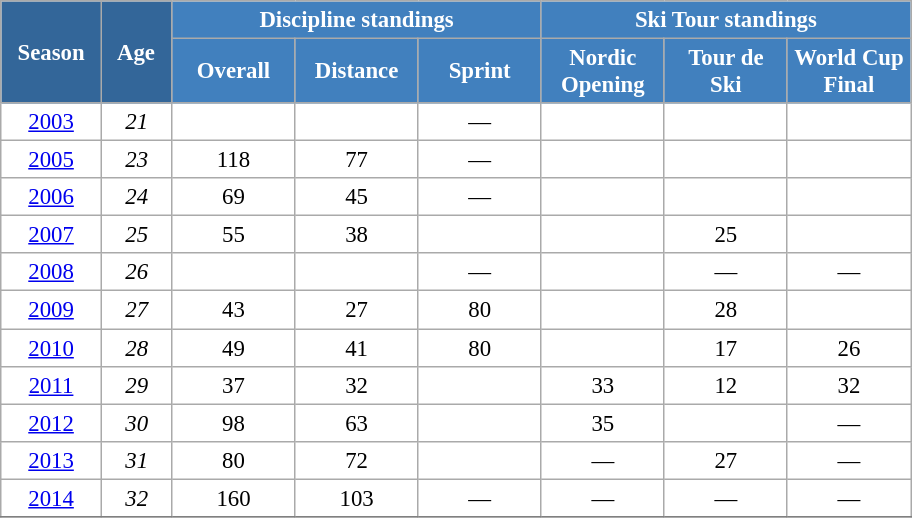<table class="wikitable" style="font-size:95%; text-align:center; border:grey solid 1px; border-collapse:collapse; background:#ffffff;">
<tr>
<th style="background-color:#369; color:white; width:60px;" rowspan="2"> Season </th>
<th style="background-color:#369; color:white; width:40px;" rowspan="2"> Age </th>
<th style="background-color:#4180be; color:white;" colspan="3">Discipline standings</th>
<th style="background-color:#4180be; color:white;" colspan="3">Ski Tour standings</th>
</tr>
<tr>
<th style="background-color:#4180be; color:white; width:75px;">Overall</th>
<th style="background-color:#4180be; color:white; width:75px;">Distance</th>
<th style="background-color:#4180be; color:white; width:75px;">Sprint</th>
<th style="background-color:#4180be; color:white; width:75px;">Nordic<br>Opening</th>
<th style="background-color:#4180be; color:white; width:75px;">Tour de<br>Ski</th>
<th style="background-color:#4180be; color:white; width:75px;">World Cup<br>Final</th>
</tr>
<tr>
<td><a href='#'>2003</a></td>
<td><em>21</em></td>
<td></td>
<td></td>
<td>—</td>
<td></td>
<td></td>
<td></td>
</tr>
<tr>
<td><a href='#'>2005</a></td>
<td><em>23</em></td>
<td>118</td>
<td>77</td>
<td>—</td>
<td></td>
<td></td>
<td></td>
</tr>
<tr>
<td><a href='#'>2006</a></td>
<td><em>24</em></td>
<td>69</td>
<td>45</td>
<td>—</td>
<td></td>
<td></td>
<td></td>
</tr>
<tr>
<td><a href='#'>2007</a></td>
<td><em>25</em></td>
<td>55</td>
<td>38</td>
<td></td>
<td></td>
<td>25</td>
<td></td>
</tr>
<tr>
<td><a href='#'>2008</a></td>
<td><em>26</em></td>
<td></td>
<td></td>
<td>—</td>
<td></td>
<td>—</td>
<td>—</td>
</tr>
<tr>
<td><a href='#'>2009</a></td>
<td><em>27</em></td>
<td>43</td>
<td>27</td>
<td>80</td>
<td></td>
<td>28</td>
<td></td>
</tr>
<tr>
<td><a href='#'>2010</a></td>
<td><em>28</em></td>
<td>49</td>
<td>41</td>
<td>80</td>
<td></td>
<td>17</td>
<td>26</td>
</tr>
<tr>
<td><a href='#'>2011</a></td>
<td><em>29</em></td>
<td>37</td>
<td>32</td>
<td></td>
<td>33</td>
<td>12</td>
<td>32</td>
</tr>
<tr>
<td><a href='#'>2012</a></td>
<td><em>30</em></td>
<td>98</td>
<td>63</td>
<td></td>
<td>35</td>
<td></td>
<td>—</td>
</tr>
<tr>
<td><a href='#'>2013</a></td>
<td><em>31</em></td>
<td>80</td>
<td>72</td>
<td></td>
<td>—</td>
<td>27</td>
<td>—</td>
</tr>
<tr>
<td><a href='#'>2014</a></td>
<td><em>32</em></td>
<td>160</td>
<td>103</td>
<td>—</td>
<td>—</td>
<td>—</td>
<td>—</td>
</tr>
<tr>
</tr>
</table>
